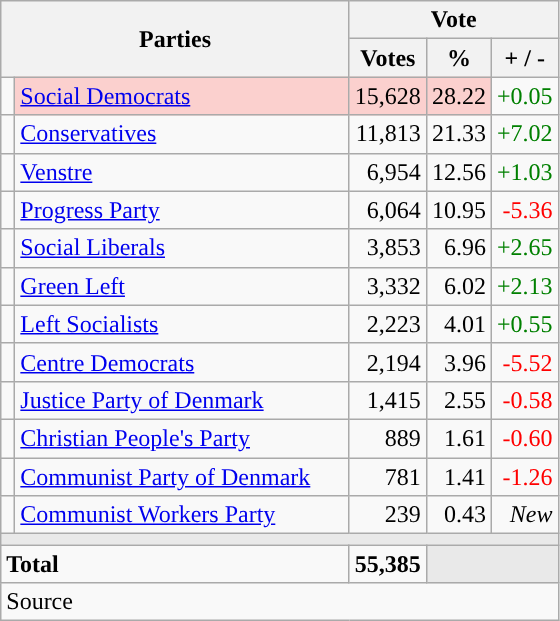<table class="wikitable" style="text-align:right;">
<tr>
<th style="text-align:centre;" rowspan="2" colspan="2" width="225">Parties</th>
<th colspan="3">Vote</th>
</tr>
<tr>
<th width="15">Votes</th>
<th width="15">%</th>
<th width="15">+ / -</th>
</tr>
<tr>
<td width="2" style="color:inherit;background:"></td>
<td bgcolor=#fbd0ce  align="left"><a href='#'>Social Democrats</a></td>
<td bgcolor=#fbd0ce>15,628</td>
<td bgcolor=#fbd0ce>28.22</td>
<td style=color:green;>+0.05</td>
</tr>
<tr>
<td width="2" style="color:inherit;background:"></td>
<td align="left"><a href='#'>Conservatives</a></td>
<td>11,813</td>
<td>21.33</td>
<td style=color:green;>+7.02</td>
</tr>
<tr>
<td width="2" style="color:inherit;background:"></td>
<td align="left"><a href='#'>Venstre</a></td>
<td>6,954</td>
<td>12.56</td>
<td style=color:green;>+1.03</td>
</tr>
<tr>
<td width="2" style="color:inherit;background:"></td>
<td align="left"><a href='#'>Progress Party</a></td>
<td>6,064</td>
<td>10.95</td>
<td style=color:red;>-5.36</td>
</tr>
<tr>
<td width="2" style="color:inherit;background:"></td>
<td align="left"><a href='#'>Social Liberals</a></td>
<td>3,853</td>
<td>6.96</td>
<td style=color:green;>+2.65</td>
</tr>
<tr>
<td width="2" style="color:inherit;background:"></td>
<td align="left"><a href='#'>Green Left</a></td>
<td>3,332</td>
<td>6.02</td>
<td style=color:green;>+2.13</td>
</tr>
<tr>
<td width="2" style="color:inherit;background:"></td>
<td align="left"><a href='#'>Left Socialists</a></td>
<td>2,223</td>
<td>4.01</td>
<td style=color:green;>+0.55</td>
</tr>
<tr>
<td width="2" style="color:inherit;background:"></td>
<td align="left"><a href='#'>Centre Democrats</a></td>
<td>2,194</td>
<td>3.96</td>
<td style=color:red;>-5.52</td>
</tr>
<tr>
<td width="2" style="color:inherit;background:"></td>
<td align="left"><a href='#'>Justice Party of Denmark</a></td>
<td>1,415</td>
<td>2.55</td>
<td style=color:red;>-0.58</td>
</tr>
<tr>
<td width="2" style="color:inherit;background:"></td>
<td align="left"><a href='#'>Christian People's Party</a></td>
<td>889</td>
<td>1.61</td>
<td style=color:red;>-0.60</td>
</tr>
<tr>
<td width="2" style="color:inherit;background:"></td>
<td align="left"><a href='#'>Communist Party of Denmark</a></td>
<td>781</td>
<td>1.41</td>
<td style=color:red;>-1.26</td>
</tr>
<tr>
<td width="2" style="color:inherit;background:"></td>
<td align="left"><a href='#'>Communist Workers Party</a></td>
<td>239</td>
<td>0.43</td>
<td><em>New</em></td>
</tr>
<tr>
<td colspan="7" bgcolor="#E9E9E9"></td>
</tr>
<tr>
<td align="left" colspan="2"><strong>Total</strong></td>
<td><strong>55,385</strong></td>
<td bgcolor="#E9E9E9" colspan="2"></td>
</tr>
<tr>
<td align="left" colspan="6">Source</td>
</tr>
</table>
